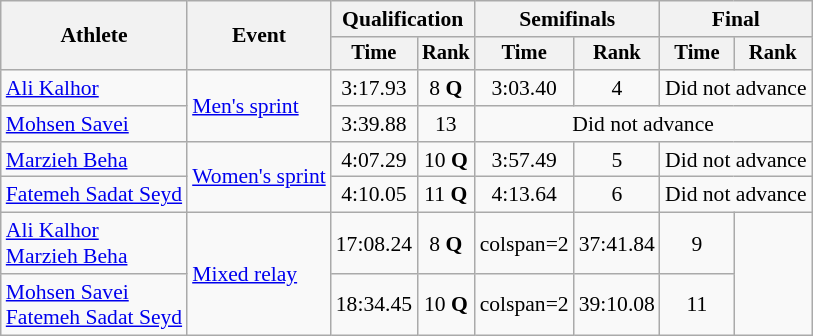<table class="wikitable" style="font-size:90%">
<tr>
<th rowspan=2>Athlete</th>
<th rowspan=2>Event</th>
<th colspan=2>Qualification</th>
<th colspan=2>Semifinals</th>
<th colspan=2>Final</th>
</tr>
<tr style="font-size:95%">
<th>Time</th>
<th>Rank</th>
<th>Time</th>
<th>Rank</th>
<th>Time</th>
<th>Rank</th>
</tr>
<tr align=center>
<td align=left><a href='#'>Ali Kalhor</a></td>
<td align=left rowspan=2><a href='#'>Men's sprint</a></td>
<td>3:17.93</td>
<td>8 <strong>Q</strong></td>
<td>3:03.40</td>
<td>4</td>
<td colspan=2>Did not advance</td>
</tr>
<tr align=center>
<td align=left><a href='#'>Mohsen Savei</a></td>
<td>3:39.88</td>
<td>13</td>
<td colspan=4>Did not advance</td>
</tr>
<tr align=center>
<td align=left><a href='#'>Marzieh Beha</a></td>
<td align=left rowspan=2><a href='#'>Women's sprint</a></td>
<td>4:07.29</td>
<td>10 <strong>Q</strong></td>
<td>3:57.49</td>
<td>5</td>
<td colspan=2>Did not advance</td>
</tr>
<tr align=center>
<td align=left><a href='#'>Fatemeh Sadat Seyd</a></td>
<td>4:10.05</td>
<td>11 <strong>Q</strong></td>
<td>4:13.64</td>
<td>6</td>
<td colspan=2>Did not advance</td>
</tr>
<tr align=center>
<td align=left><a href='#'>Ali Kalhor</a><br><a href='#'>Marzieh Beha</a></td>
<td align=left rowspan=2><a href='#'>Mixed relay</a></td>
<td>17:08.24</td>
<td>8 <strong>Q</strong></td>
<td>colspan=2 </td>
<td>37:41.84</td>
<td>9</td>
</tr>
<tr align=center>
<td align=left><a href='#'>Mohsen Savei</a><br><a href='#'>Fatemeh Sadat Seyd</a></td>
<td>18:34.45</td>
<td>10 <strong>Q</strong></td>
<td>colspan=2 </td>
<td>39:10.08</td>
<td>11</td>
</tr>
</table>
